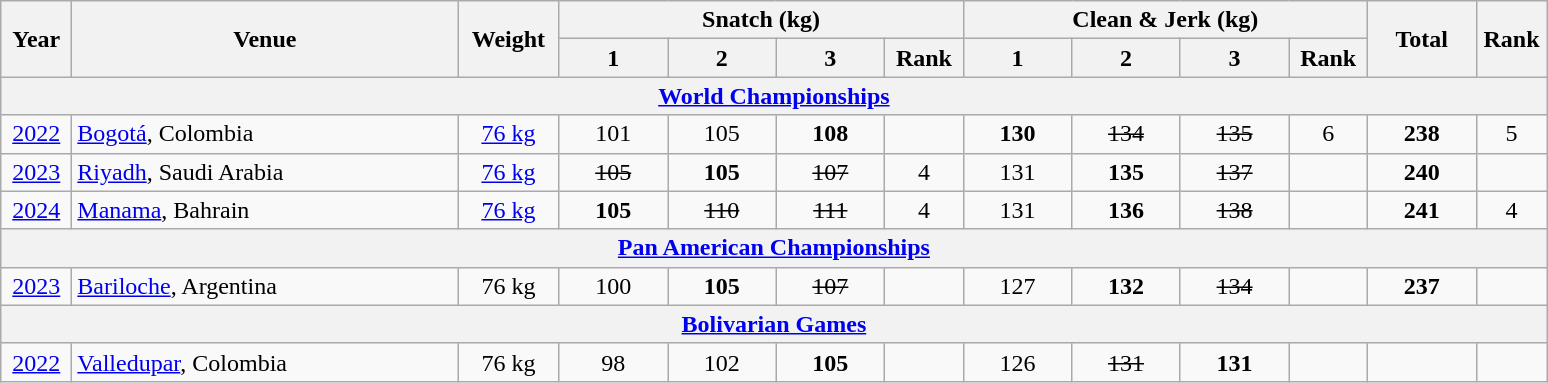<table class = "wikitable" style="text-align:center;">
<tr>
<th rowspan=2 width=40>Year</th>
<th rowspan=2 width=250>Venue</th>
<th rowspan=2 width=60>Weight</th>
<th colspan=4>Snatch (kg)</th>
<th colspan=4>Clean & Jerk (kg)</th>
<th rowspan=2 width=65>Total</th>
<th rowspan=2 width=40>Rank</th>
</tr>
<tr>
<th width=65>1</th>
<th width=65>2</th>
<th width=65>3</th>
<th width=45>Rank</th>
<th width=65>1</th>
<th width=65>2</th>
<th width=65>3</th>
<th width=45>Rank</th>
</tr>
<tr>
<th colspan=13><a href='#'>World Championships</a></th>
</tr>
<tr>
<td><a href='#'>2022</a></td>
<td align=left><a href='#'>Bogotá</a>, Colombia</td>
<td><a href='#'>76 kg</a></td>
<td>101</td>
<td>105</td>
<td><strong>108</strong></td>
<td></td>
<td><strong>130</strong></td>
<td><s>134</s></td>
<td><s>135</s></td>
<td>6</td>
<td><strong>238</strong></td>
<td>5</td>
</tr>
<tr>
<td><a href='#'>2023</a></td>
<td align=left><a href='#'>Riyadh</a>, Saudi Arabia</td>
<td><a href='#'>76 kg</a></td>
<td><s>105</s></td>
<td><strong>105</strong></td>
<td><s>107</s></td>
<td>4</td>
<td>131</td>
<td><strong>135</strong></td>
<td><s>137</s></td>
<td></td>
<td><strong>240</strong></td>
<td></td>
</tr>
<tr>
<td><a href='#'>2024</a></td>
<td align=left><a href='#'>Manama</a>, Bahrain</td>
<td><a href='#'>76 kg</a></td>
<td><strong>105</strong></td>
<td><s>110</s></td>
<td><s>111</s></td>
<td>4</td>
<td>131</td>
<td><strong>136</strong></td>
<td><s>138</s></td>
<td></td>
<td><strong>241</strong></td>
<td>4</td>
</tr>
<tr>
<th colspan=13><a href='#'>Pan American Championships</a></th>
</tr>
<tr>
<td><a href='#'>2023</a></td>
<td align=left><a href='#'>Bariloche</a>, Argentina</td>
<td>76 kg</td>
<td>100</td>
<td><strong>105</strong></td>
<td><s>107</s></td>
<td></td>
<td>127</td>
<td><strong>132</strong></td>
<td><s>134</s></td>
<td></td>
<td><strong>237</strong></td>
<td></td>
</tr>
<tr>
<th colspan=13><a href='#'>Bolivarian Games</a></th>
</tr>
<tr>
<td><a href='#'>2022</a></td>
<td align=left><a href='#'>Valledupar</a>, Colombia</td>
<td>76 kg</td>
<td>98</td>
<td>102</td>
<td><strong>105</strong></td>
<td></td>
<td>126</td>
<td><s>131</s></td>
<td><strong>131</strong></td>
<td></td>
<td></td>
<td></td>
</tr>
</table>
